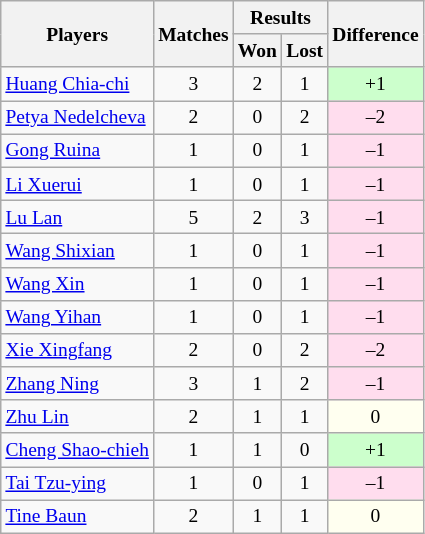<table class=wikitable style="text-align:center; font-size:small">
<tr>
<th rowspan="2">Players</th>
<th rowspan="2">Matches</th>
<th colspan="2">Results</th>
<th rowspan="2">Difference</th>
</tr>
<tr>
<th>Won</th>
<th>Lost</th>
</tr>
<tr>
<td align="left"> <a href='#'>Huang Chia-chi</a></td>
<td>3</td>
<td>2</td>
<td>1</td>
<td bgcolor="#ccffcc">+1</td>
</tr>
<tr>
<td align="left"> <a href='#'>Petya Nedelcheva</a></td>
<td>2</td>
<td>0</td>
<td>2</td>
<td bgcolor="#ffddee">–2</td>
</tr>
<tr>
<td align="left"> <a href='#'>Gong Ruina</a></td>
<td>1</td>
<td>0</td>
<td>1</td>
<td bgcolor="#ffddee">–1</td>
</tr>
<tr>
<td align="left"> <a href='#'>Li Xuerui</a></td>
<td>1</td>
<td>0</td>
<td>1</td>
<td bgcolor="#ffddee">–1</td>
</tr>
<tr>
<td align="left"> <a href='#'>Lu Lan</a></td>
<td>5</td>
<td>2</td>
<td>3</td>
<td bgcolor="#ffddee">–1</td>
</tr>
<tr>
<td align="left"> <a href='#'>Wang Shixian</a></td>
<td>1</td>
<td>0</td>
<td>1</td>
<td bgcolor="#ffddee">–1</td>
</tr>
<tr>
<td align="left"> <a href='#'>Wang Xin</a></td>
<td>1</td>
<td>0</td>
<td>1</td>
<td bgcolor="#ffddee">–1</td>
</tr>
<tr>
<td align="left"> <a href='#'>Wang Yihan</a></td>
<td>1</td>
<td>0</td>
<td>1</td>
<td bgcolor="#ffddee">–1</td>
</tr>
<tr>
<td align="left"> <a href='#'>Xie Xingfang</a></td>
<td>2</td>
<td>0</td>
<td>2</td>
<td bgcolor="#ffddee">–2</td>
</tr>
<tr>
<td align="left"> <a href='#'>Zhang Ning</a></td>
<td>3</td>
<td>1</td>
<td>2</td>
<td bgcolor="#ffddee">–1</td>
</tr>
<tr>
<td align="left"> <a href='#'>Zhu Lin</a></td>
<td>2</td>
<td>1</td>
<td>1</td>
<td bgcolor="#fffff0">0</td>
</tr>
<tr>
<td align="left"> <a href='#'>Cheng Shao-chieh</a></td>
<td>1</td>
<td>1</td>
<td>0</td>
<td bgcolor="#ccffcc">+1</td>
</tr>
<tr>
<td align="left"> <a href='#'>Tai Tzu-ying</a></td>
<td>1</td>
<td>0</td>
<td>1</td>
<td bgcolor="#ffddee">–1</td>
</tr>
<tr>
<td align="left"> <a href='#'>Tine Baun</a></td>
<td>2</td>
<td>1</td>
<td>1</td>
<td bgcolor="#fffff0">0</td>
</tr>
</table>
